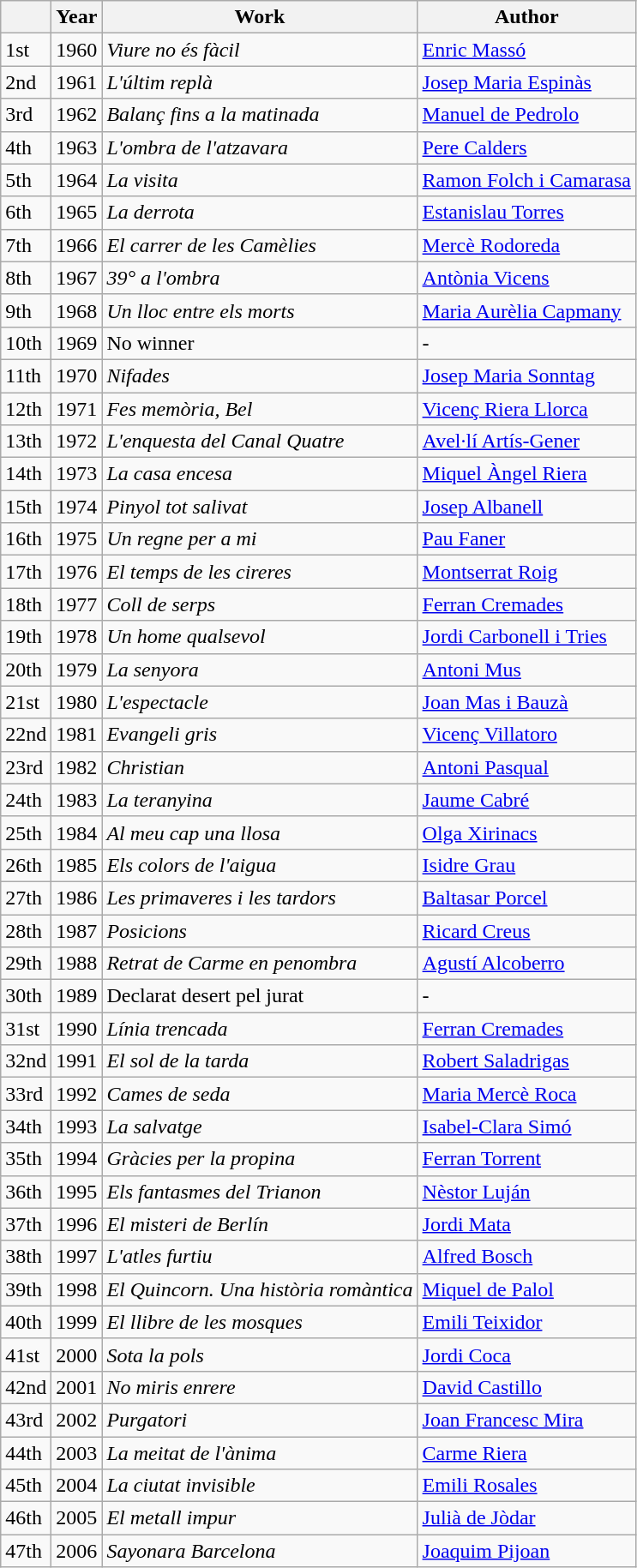<table class="wikitable">
<tr>
<th></th>
<th>Year</th>
<th>Work</th>
<th>Author</th>
</tr>
<tr>
<td>1st</td>
<td>1960</td>
<td><em>Viure no és fàcil</em></td>
<td><a href='#'>Enric Massó</a></td>
</tr>
<tr>
<td>2nd</td>
<td>1961</td>
<td><em>L'últim replà</em></td>
<td><a href='#'>Josep Maria Espinàs</a></td>
</tr>
<tr>
<td>3rd</td>
<td>1962</td>
<td><em>Balanç fins a la matinada</em></td>
<td><a href='#'>Manuel de Pedrolo</a></td>
</tr>
<tr>
<td>4th</td>
<td>1963</td>
<td><em>L'ombra de l'atzavara</em></td>
<td><a href='#'>Pere Calders</a></td>
</tr>
<tr>
<td>5th</td>
<td>1964</td>
<td><em>La visita</em></td>
<td><a href='#'>Ramon Folch i Camarasa</a></td>
</tr>
<tr>
<td>6th</td>
<td>1965</td>
<td><em>La derrota</em></td>
<td><a href='#'>Estanislau Torres</a></td>
</tr>
<tr>
<td>7th</td>
<td>1966</td>
<td><em>El carrer de les Camèlies</em></td>
<td><a href='#'>Mercè Rodoreda</a></td>
</tr>
<tr>
<td>8th</td>
<td>1967</td>
<td><em>39° a l'ombra</em></td>
<td><a href='#'>Antònia Vicens</a></td>
</tr>
<tr>
<td>9th</td>
<td>1968</td>
<td><em>Un lloc entre els morts</em></td>
<td><a href='#'>Maria Aurèlia Capmany</a></td>
</tr>
<tr>
<td>10th</td>
<td>1969</td>
<td>No winner</td>
<td>-</td>
</tr>
<tr>
<td>11th</td>
<td>1970</td>
<td><em>Nifades</em></td>
<td><a href='#'>Josep Maria Sonntag</a></td>
</tr>
<tr>
<td>12th</td>
<td>1971</td>
<td><em>Fes memòria, Bel</em></td>
<td><a href='#'>Vicenç Riera Llorca</a></td>
</tr>
<tr>
<td>13th</td>
<td>1972</td>
<td><em>L'enquesta del Canal Quatre</em></td>
<td><a href='#'>Avel·lí Artís-Gener</a></td>
</tr>
<tr>
<td>14th</td>
<td>1973</td>
<td><em>La casa encesa</em></td>
<td><a href='#'>Miquel Àngel Riera</a></td>
</tr>
<tr>
<td>15th</td>
<td>1974</td>
<td><em>Pinyol tot salivat</em></td>
<td><a href='#'>Josep Albanell</a></td>
</tr>
<tr>
<td>16th</td>
<td>1975</td>
<td><em>Un regne per a mi</em></td>
<td><a href='#'>Pau Faner</a></td>
</tr>
<tr>
<td>17th</td>
<td>1976</td>
<td><em>El temps de les cireres</em></td>
<td><a href='#'>Montserrat Roig</a></td>
</tr>
<tr>
<td>18th</td>
<td>1977</td>
<td><em>Coll de serps</em></td>
<td><a href='#'>Ferran Cremades</a></td>
</tr>
<tr>
<td>19th</td>
<td>1978</td>
<td><em>Un home qualsevol</em></td>
<td><a href='#'>Jordi Carbonell i Tries</a></td>
</tr>
<tr>
<td>20th</td>
<td>1979</td>
<td><em>La senyora</em></td>
<td><a href='#'>Antoni Mus</a></td>
</tr>
<tr>
<td>21st</td>
<td>1980</td>
<td><em>L'espectacle</em></td>
<td><a href='#'>Joan Mas i Bauzà</a></td>
</tr>
<tr>
<td>22nd</td>
<td>1981</td>
<td><em>Evangeli gris</em></td>
<td><a href='#'>Vicenç Villatoro</a></td>
</tr>
<tr>
<td>23rd</td>
<td>1982</td>
<td><em>Christian</em></td>
<td><a href='#'>Antoni Pasqual</a></td>
</tr>
<tr>
<td>24th</td>
<td>1983</td>
<td><em>La teranyina</em></td>
<td><a href='#'>Jaume Cabré</a></td>
</tr>
<tr>
<td>25th</td>
<td>1984</td>
<td><em>Al meu cap una llosa</em></td>
<td><a href='#'>Olga Xirinacs</a></td>
</tr>
<tr>
<td>26th</td>
<td>1985</td>
<td><em>Els colors de l'aigua</em></td>
<td><a href='#'>Isidre Grau</a></td>
</tr>
<tr>
<td>27th</td>
<td>1986</td>
<td><em>Les primaveres i les tardors</em></td>
<td><a href='#'>Baltasar Porcel</a></td>
</tr>
<tr>
<td>28th</td>
<td>1987</td>
<td><em>Posicions</em></td>
<td><a href='#'>Ricard Creus</a></td>
</tr>
<tr>
<td>29th</td>
<td>1988</td>
<td><em>Retrat de Carme en penombra</em></td>
<td><a href='#'>Agustí Alcoberro</a></td>
</tr>
<tr>
<td>30th</td>
<td>1989</td>
<td>Declarat desert pel jurat</td>
<td>-</td>
</tr>
<tr>
<td>31st</td>
<td>1990</td>
<td><em>Línia trencada</em></td>
<td><a href='#'>Ferran Cremades</a></td>
</tr>
<tr>
<td>32nd</td>
<td>1991</td>
<td><em>El sol de la tarda</em></td>
<td><a href='#'>Robert Saladrigas</a></td>
</tr>
<tr>
<td>33rd</td>
<td>1992</td>
<td><em>Cames de seda</em></td>
<td><a href='#'>Maria Mercè Roca</a></td>
</tr>
<tr>
<td>34th</td>
<td>1993</td>
<td><em>La salvatge</em></td>
<td><a href='#'>Isabel-Clara Simó</a></td>
</tr>
<tr>
<td>35th</td>
<td>1994</td>
<td><em>Gràcies per la propina</em></td>
<td><a href='#'>Ferran Torrent</a></td>
</tr>
<tr>
<td>36th</td>
<td>1995</td>
<td><em>Els fantasmes del Trianon</em></td>
<td><a href='#'>Nèstor Luján</a></td>
</tr>
<tr>
<td>37th</td>
<td>1996</td>
<td><em>El misteri de Berlín</em></td>
<td><a href='#'>Jordi Mata</a></td>
</tr>
<tr>
<td>38th</td>
<td>1997</td>
<td><em>L'atles furtiu</em></td>
<td><a href='#'>Alfred Bosch</a></td>
</tr>
<tr>
<td>39th</td>
<td>1998</td>
<td><em>El Quincorn. Una història romàntica</em></td>
<td><a href='#'>Miquel de Palol</a></td>
</tr>
<tr>
<td>40th</td>
<td>1999</td>
<td><em>El llibre de les mosques</em></td>
<td><a href='#'>Emili Teixidor</a></td>
</tr>
<tr>
<td>41st</td>
<td>2000</td>
<td><em>Sota la pols</em></td>
<td><a href='#'>Jordi Coca</a></td>
</tr>
<tr>
<td>42nd</td>
<td>2001</td>
<td><em>No miris enrere</em></td>
<td><a href='#'>David Castillo</a></td>
</tr>
<tr>
<td>43rd</td>
<td>2002</td>
<td><em>Purgatori</em></td>
<td><a href='#'>Joan Francesc Mira</a></td>
</tr>
<tr>
<td>44th</td>
<td>2003</td>
<td><em>La meitat de l'ànima</em></td>
<td><a href='#'>Carme Riera</a></td>
</tr>
<tr>
<td>45th</td>
<td>2004</td>
<td><em>La ciutat invisible</em></td>
<td><a href='#'>Emili Rosales</a></td>
</tr>
<tr>
<td>46th</td>
<td>2005</td>
<td><em>El metall impur</em></td>
<td><a href='#'>Julià de Jòdar</a></td>
</tr>
<tr>
<td>47th</td>
<td>2006</td>
<td><em>Sayonara Barcelona</em></td>
<td><a href='#'>Joaquim Pijoan</a></td>
</tr>
</table>
